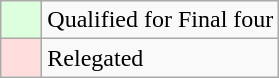<table class="wikitable">
<tr>
<td style="background: #ddffdd" width="20"></td>
<td>Qualified for Final four</td>
</tr>
<tr>
<td style="background: #ffdddd" width="20"></td>
<td>Relegated</td>
</tr>
</table>
